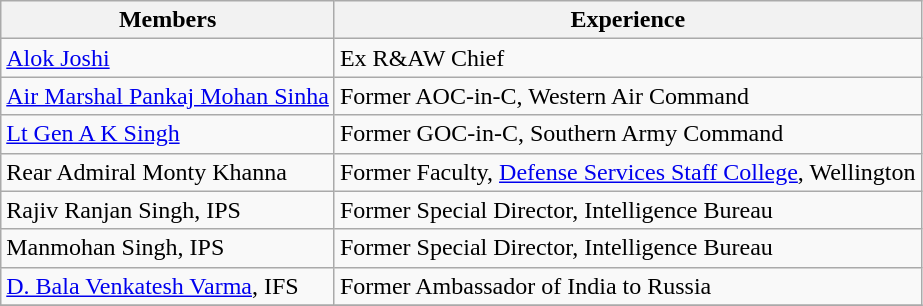<table class="wikitable">
<tr>
<th>Members</th>
<th>Experience</th>
</tr>
<tr>
<td><a href='#'>Alok Joshi</a></td>
<td>Ex R&AW Chief</td>
</tr>
<tr>
<td><a href='#'>Air Marshal Pankaj Mohan Sinha</a></td>
<td>Former AOC-in-C, Western Air Command</td>
</tr>
<tr>
<td><a href='#'>Lt Gen A K Singh</a></td>
<td>Former GOC-in-C, Southern Army Command</td>
</tr>
<tr>
<td>Rear Admiral Monty Khanna</td>
<td>Former Faculty, <a href='#'>Defense Services Staff College</a>, Wellington</td>
</tr>
<tr>
<td>Rajiv Ranjan Singh, IPS</td>
<td>Former Special Director, Intelligence Bureau</td>
</tr>
<tr>
<td>Manmohan Singh, IPS</td>
<td>Former Special Director, Intelligence Bureau</td>
</tr>
<tr>
<td><a href='#'>D. Bala Venkatesh Varma</a>, IFS</td>
<td>Former Ambassador of India to Russia</td>
</tr>
<tr>
</tr>
</table>
